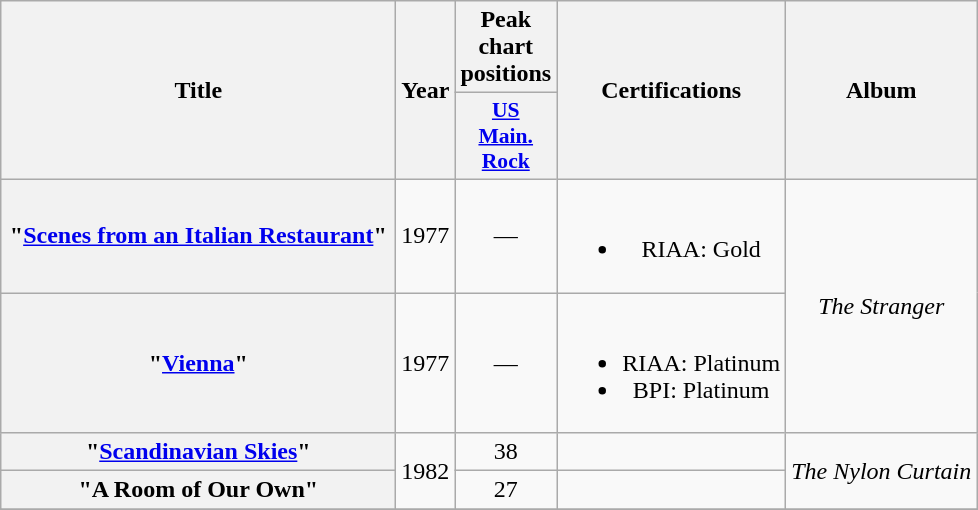<table class="wikitable plainrowheaders" style="text-align:center;" border="1">
<tr>
<th scope="col" rowspan="2" style="width:16em;">Title</th>
<th scope="col" rowspan="2">Year</th>
<th scope="col">Peak chart positions</th>
<th rowspan="2">Certifications</th>
<th scope="col" rowspan="2">Album</th>
</tr>
<tr>
<th scope="col" style="width:3em;font-size:90%;"><a href='#'>US<br>Main.<br>Rock</a><br></th>
</tr>
<tr>
<th scope="row">"<a href='#'>Scenes from an Italian Restaurant</a>"</th>
<td>1977</td>
<td>—</td>
<td><br><ul><li>RIAA: Gold</li></ul></td>
<td rowspan="2"><em>The Stranger</em></td>
</tr>
<tr>
<th scope="row">"<a href='#'>Vienna</a>"</th>
<td>1977</td>
<td>—</td>
<td><br><ul><li>RIAA: Platinum</li><li>BPI: Platinum</li></ul></td>
</tr>
<tr>
<th scope="row">"<a href='#'>Scandinavian Skies</a>"</th>
<td rowspan="2">1982</td>
<td>38</td>
<td></td>
<td rowspan="2"><em>The Nylon Curtain</em></td>
</tr>
<tr>
<th scope="row">"A Room of Our Own"</th>
<td>27</td>
<td></td>
</tr>
<tr>
</tr>
</table>
